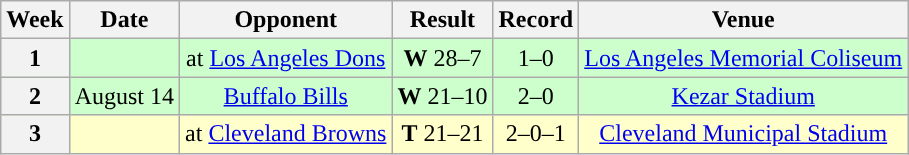<table class="wikitable" style="text-align:center">
<tr>
<th>Week</th>
<th>Date</th>
<th>Opponent</th>
<th>Result</th>
<th>Record</th>
<th>Venue</th>
</tr>
<tr style="background:#cfc">
<th>1</th>
<td></td>
<td>at <a href='#'>Los Angeles Dons</a></td>
<td><strong>W</strong> 28–7</td>
<td>1–0</td>
<td><a href='#'>Los Angeles Memorial Coliseum</a></td>
</tr>
<tr style="background:#cfc">
<th>2</th>
<td>August 14</td>
<td><a href='#'>Buffalo Bills</a></td>
<td><strong>W</strong> 21–10</td>
<td>2–0</td>
<td><a href='#'>Kezar Stadium</a></td>
</tr>
<tr style="background:#ffc">
<th>3</th>
<td></td>
<td>at <a href='#'>Cleveland Browns</a></td>
<td><strong>T</strong> 21–21</td>
<td>2–0–1</td>
<td><a href='#'>Cleveland Municipal Stadium</a></td>
</tr>
</table>
